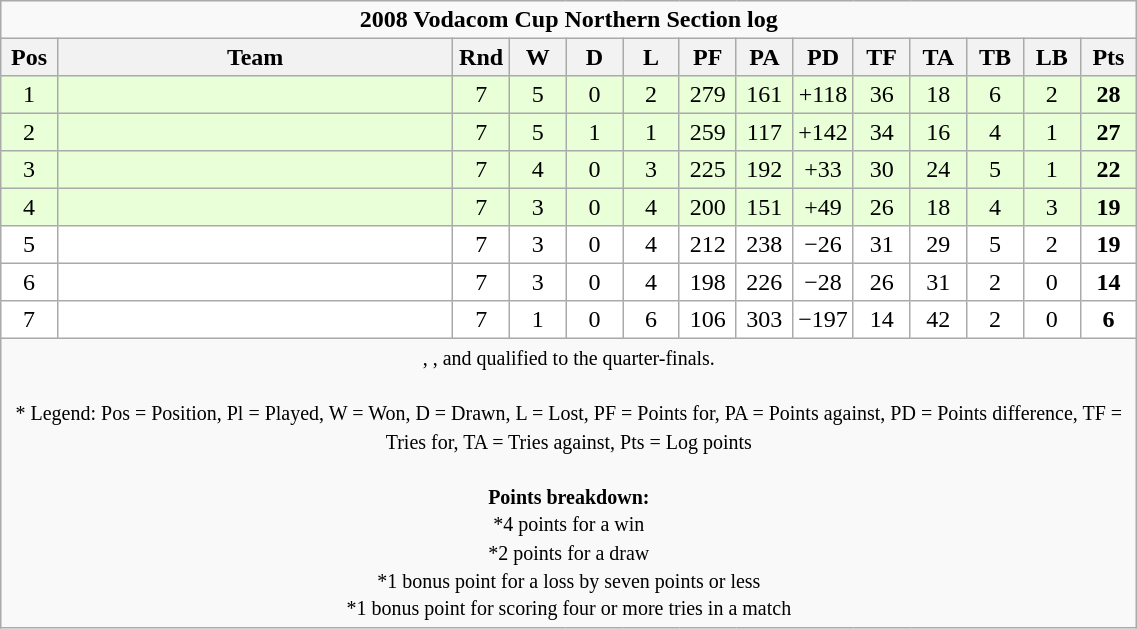<table class="wikitable" style="text-align:center; line-height:110%; font-size:100%; width:60%;">
<tr>
<td colspan="14" cellpadding="0" cellspacing="0"><strong>2008 Vodacom Cup Northern Section log</strong></td>
</tr>
<tr>
<th style="width:5%;">Pos</th>
<th style="width:35%;">Team</th>
<th style="width:5%;">Rnd</th>
<th style="width:5%;">W</th>
<th style="width:5%;">D</th>
<th style="width:5%;">L</th>
<th style="width:5%;">PF</th>
<th style="width:5%;">PA</th>
<th style="width:5%;">PD</th>
<th style="width:5%;">TF</th>
<th style="width:5%;">TA</th>
<th style="width:5%;">TB</th>
<th style="width:5%;">LB</th>
<th style="width:5%;">Pts<br></th>
</tr>
<tr bgcolor=#E8FFD8 align=center>
<td>1</td>
<td align=left></td>
<td>7</td>
<td>5</td>
<td>0</td>
<td>2</td>
<td>279</td>
<td>161</td>
<td>+118</td>
<td>36</td>
<td>18</td>
<td>6</td>
<td>2</td>
<td><strong>28</strong></td>
</tr>
<tr bgcolor=#E8FFD8 align=center>
<td>2</td>
<td align=left></td>
<td>7</td>
<td>5</td>
<td>1</td>
<td>1</td>
<td>259</td>
<td>117</td>
<td>+142</td>
<td>34</td>
<td>16</td>
<td>4</td>
<td>1</td>
<td><strong>27</strong></td>
</tr>
<tr bgcolor=#E8FFD8 align=center>
<td>3</td>
<td align=left></td>
<td>7</td>
<td>4</td>
<td>0</td>
<td>3</td>
<td>225</td>
<td>192</td>
<td>+33</td>
<td>30</td>
<td>24</td>
<td>5</td>
<td>1</td>
<td><strong>22</strong></td>
</tr>
<tr bgcolor=#E8FFD8 align=center>
<td>4</td>
<td align=left></td>
<td>7</td>
<td>3</td>
<td>0</td>
<td>4</td>
<td>200</td>
<td>151</td>
<td>+49</td>
<td>26</td>
<td>18</td>
<td>4</td>
<td>3</td>
<td><strong>19</strong></td>
</tr>
<tr bgcolor=#FFFFFF align=center>
<td>5</td>
<td align=left></td>
<td>7</td>
<td>3</td>
<td>0</td>
<td>4</td>
<td>212</td>
<td>238</td>
<td>−26</td>
<td>31</td>
<td>29</td>
<td>5</td>
<td>2</td>
<td><strong>19</strong></td>
</tr>
<tr bgcolor=#FFFFFF align=center>
<td>6</td>
<td align=left></td>
<td>7</td>
<td>3</td>
<td>0</td>
<td>4</td>
<td>198</td>
<td>226</td>
<td>−28</td>
<td>26</td>
<td>31</td>
<td>2</td>
<td>0</td>
<td><strong>14</strong></td>
</tr>
<tr bgcolor=#FFFFFF align=center>
<td>7</td>
<td align=left></td>
<td>7</td>
<td>1</td>
<td>0</td>
<td>6</td>
<td>106</td>
<td>303</td>
<td>−197</td>
<td>14</td>
<td>42</td>
<td>2</td>
<td>0</td>
<td><strong>6</strong></td>
</tr>
<tr>
<td colspan="14" style="border:0px"><small>, ,  and  qualified to the quarter-finals.<br><br>* Legend: Pos = Position, Pl = Played, W = Won, D = Drawn, L = Lost, PF = Points for, PA = Points against, PD = Points difference, TF = Tries for, TA = Tries against, Pts = Log points<br><br><strong>Points breakdown:</strong><br>*4 points for a win<br>*2 points for a draw<br>*1 bonus point for a loss by seven points or less<br>*1 bonus point for scoring four or more tries in a match</small></td>
</tr>
</table>
